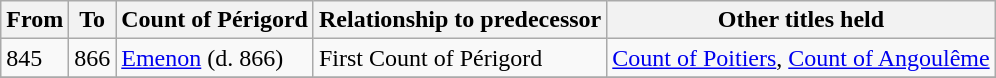<table class="wikitable">
<tr>
<th>From</th>
<th>To</th>
<th>Count of Périgord</th>
<th>Relationship to predecessor</th>
<th>Other titles held</th>
</tr>
<tr>
<td>845</td>
<td>866</td>
<td><a href='#'>Emenon</a> (d. 866)</td>
<td>First Count of Périgord</td>
<td><a href='#'>Count of Poitiers</a>, <a href='#'>Count of Angoulême</a></td>
</tr>
<tr>
</tr>
</table>
